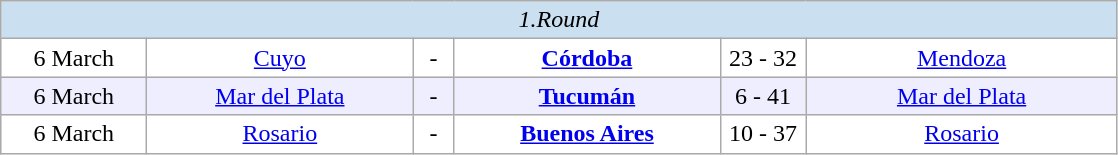<table class="wikitable" style="text-align:center">
<tr bgcolor="#CADFF0">
<td style="font-size:100%"; align="center" colspan="6"><em>1.Round</em></td>
</tr>
<tr bgcolor=#FFFFFF>
<td width=90>6 March</td>
<td width=170><a href='#'>Cuyo</a></td>
<td width=20>-</td>
<td width=170><strong><a href='#'>Córdoba</a></strong></td>
<td width=50>23 - 32</td>
<td width=200><a href='#'>Mendoza</a></td>
</tr>
<tr bgcolor=#EEEEFF>
<td width=90>6 March</td>
<td width=170><a href='#'>Mar del Plata</a></td>
<td width=20>-</td>
<td width=170><strong><a href='#'>Tucumán</a></strong></td>
<td width=50>6 - 41</td>
<td width=200><a href='#'>Mar del Plata</a></td>
</tr>
<tr bgcolor=#FFFFFF>
<td width=90>6 March</td>
<td width=170><a href='#'>Rosario</a></td>
<td width=20>-</td>
<td width=170><strong><a href='#'>Buenos Aires</a></strong></td>
<td width=50>10 - 37</td>
<td width=200><a href='#'>Rosario</a></td>
</tr>
</table>
